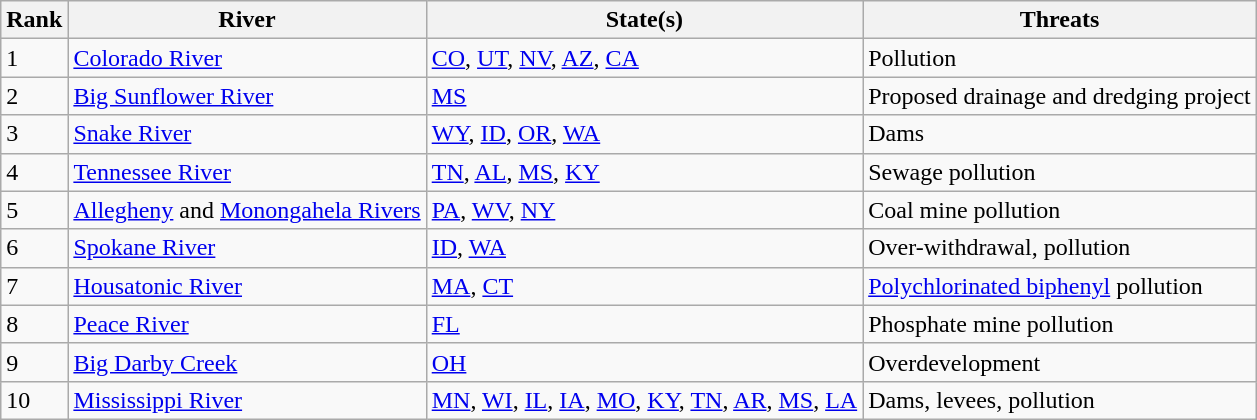<table class="wikitable sortable">
<tr>
<th>Rank</th>
<th>River</th>
<th>State(s)</th>
<th>Threats</th>
</tr>
<tr>
<td>1</td>
<td><a href='#'>Colorado River</a></td>
<td><a href='#'>CO</a>, <a href='#'>UT</a>, <a href='#'>NV</a>, <a href='#'>AZ</a>, <a href='#'>CA</a></td>
<td>Pollution</td>
</tr>
<tr>
<td>2</td>
<td><a href='#'>Big Sunflower River</a></td>
<td><a href='#'>MS</a></td>
<td>Proposed drainage and dredging project</td>
</tr>
<tr>
<td>3</td>
<td><a href='#'>Snake River</a></td>
<td><a href='#'>WY</a>, <a href='#'>ID</a>, <a href='#'>OR</a>, <a href='#'>WA</a></td>
<td>Dams</td>
</tr>
<tr>
<td>4</td>
<td><a href='#'>Tennessee River</a></td>
<td><a href='#'>TN</a>, <a href='#'>AL</a>, <a href='#'>MS</a>, <a href='#'>KY</a></td>
<td>Sewage pollution</td>
</tr>
<tr>
<td>5</td>
<td><a href='#'>Allegheny</a> and <a href='#'>Monongahela Rivers</a></td>
<td><a href='#'>PA</a>, <a href='#'>WV</a>, <a href='#'>NY</a></td>
<td>Coal mine pollution</td>
</tr>
<tr>
<td>6</td>
<td><a href='#'>Spokane River</a></td>
<td><a href='#'>ID</a>, <a href='#'>WA</a></td>
<td>Over-withdrawal, pollution</td>
</tr>
<tr>
<td>7</td>
<td><a href='#'>Housatonic River</a></td>
<td><a href='#'>MA</a>, <a href='#'>CT</a></td>
<td><a href='#'>Polychlorinated biphenyl</a> pollution</td>
</tr>
<tr>
<td>8</td>
<td><a href='#'>Peace River</a></td>
<td><a href='#'>FL</a></td>
<td>Phosphate mine pollution</td>
</tr>
<tr>
<td>9</td>
<td><a href='#'>Big Darby Creek</a></td>
<td><a href='#'>OH</a></td>
<td>Overdevelopment</td>
</tr>
<tr>
<td>10</td>
<td><a href='#'>Mississippi River</a></td>
<td><a href='#'>MN</a>, <a href='#'>WI</a>, <a href='#'>IL</a>, <a href='#'>IA</a>, <a href='#'>MO</a>, <a href='#'>KY</a>, <a href='#'>TN</a>, <a href='#'>AR</a>, <a href='#'>MS</a>, <a href='#'>LA</a></td>
<td>Dams, levees, pollution</td>
</tr>
</table>
